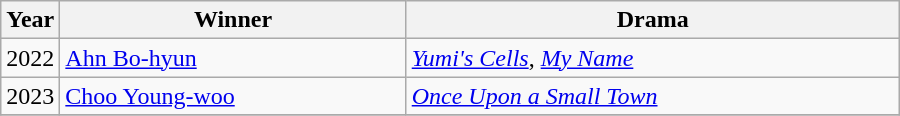<table class="wikitable" style="width:600px">
<tr>
<th width="10">Year</th>
<th>Winner</th>
<th>Drama</th>
</tr>
<tr>
<td>2022</td>
<td><a href='#'>Ahn Bo-hyun</a></td>
<td><em><a href='#'>Yumi's Cells</a></em>, <em><a href='#'>My Name</a></em></td>
</tr>
<tr>
<td>2023</td>
<td><a href='#'>Choo Young-woo</a></td>
<td><em><a href='#'>Once Upon a Small Town</a></em></td>
</tr>
<tr>
</tr>
</table>
